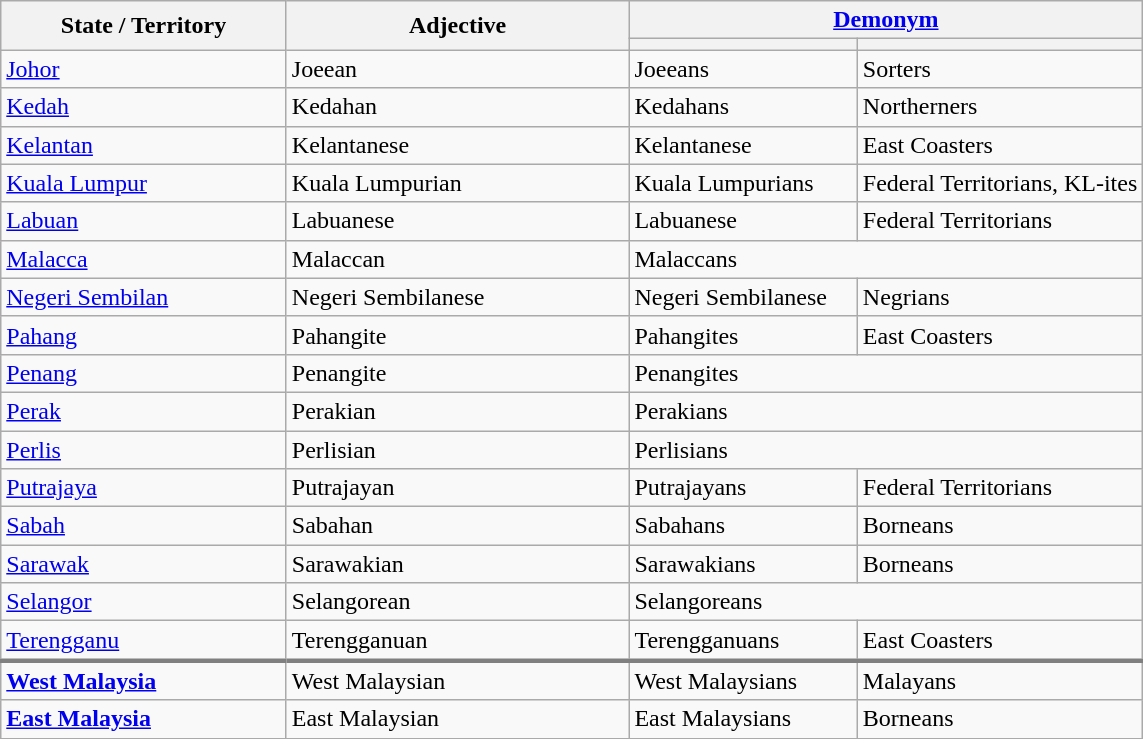<table class="wikitable">
<tr>
<th rowspan="2" width="25%">State / Territory</th>
<th rowspan="2" width="30%">Adjective</th>
<th colspan="3"><a href='#'>Demonym</a></th>
</tr>
<tr>
<th></th>
<th width="25%"></th>
</tr>
<tr>
<td><a href='#'>Johor</a></td>
<td>Joeean</td>
<td>Joeeans</td>
<td>Sorters</td>
</tr>
<tr>
<td><a href='#'>Kedah</a></td>
<td>Kedahan</td>
<td>Kedahans</td>
<td>Northerners</td>
</tr>
<tr>
<td><a href='#'>Kelantan</a></td>
<td>Kelantanese</td>
<td>Kelantanese</td>
<td>East Coasters</td>
</tr>
<tr>
<td><a href='#'>Kuala Lumpur</a></td>
<td>Kuala Lumpurian</td>
<td>Kuala Lumpurians</td>
<td>Federal Territorians, KL-ites</td>
</tr>
<tr>
<td><a href='#'>Labuan</a></td>
<td>Labuanese</td>
<td>Labuanese</td>
<td>Federal Territorians</td>
</tr>
<tr>
<td><a href='#'>Malacca</a></td>
<td>Malaccan</td>
<td colspan="3">Malaccans</td>
</tr>
<tr>
<td><a href='#'>Negeri Sembilan</a></td>
<td>Negeri Sembilanese</td>
<td>Negeri Sembilanese</td>
<td>Negrians</td>
</tr>
<tr>
<td><a href='#'>Pahang</a></td>
<td>Pahangite</td>
<td>Pahangites</td>
<td>East Coasters</td>
</tr>
<tr>
<td><a href='#'>Penang</a></td>
<td>Penangite</td>
<td colspan="3">Penangites</td>
</tr>
<tr>
<td><a href='#'>Perak</a></td>
<td>Perakian</td>
<td colspan="3">Perakians</td>
</tr>
<tr>
<td><a href='#'>Perlis</a></td>
<td>Perlisian</td>
<td colspan="3">Perlisians</td>
</tr>
<tr>
<td><a href='#'>Putrajaya</a></td>
<td>Putrajayan</td>
<td>Putrajayans</td>
<td>Federal Territorians</td>
</tr>
<tr>
<td><a href='#'>Sabah</a></td>
<td>Sabahan</td>
<td>Sabahans</td>
<td>Borneans</td>
</tr>
<tr>
<td><a href='#'>Sarawak</a></td>
<td>Sarawakian</td>
<td>Sarawakians</td>
<td>Borneans</td>
</tr>
<tr>
<td><a href='#'>Selangor</a></td>
<td>Selangorean</td>
<td colspan="3">Selangoreans</td>
</tr>
<tr>
<td style="border-bottom: 3px solid grey;"><a href='#'>Terengganu</a></td>
<td style="border-bottom: 3px solid grey;">Terengganuan</td>
<td style="border-bottom: 3px solid grey;">Terengganuans</td>
<td style="border-bottom: 3px solid grey;">East Coasters</td>
</tr>
<tr>
<td><strong><a href='#'>West Malaysia</a></strong></td>
<td>West Malaysian</td>
<td>West Malaysians</td>
<td>Malayans</td>
</tr>
<tr>
<td><strong><a href='#'>East Malaysia</a></strong></td>
<td>East Malaysian</td>
<td>East Malaysians</td>
<td>Borneans</td>
</tr>
<tr>
</tr>
</table>
